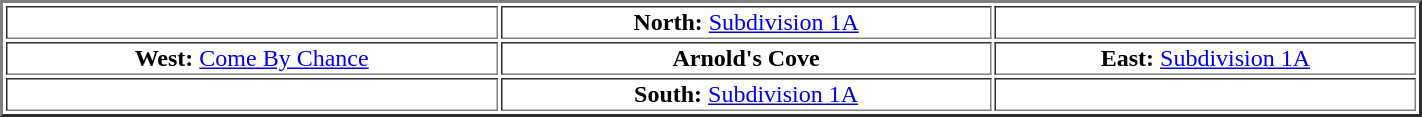<table width ="75%" border ="2" align="center">
<tr ---->
<td width ="35%" align="center"></td>
<td width ="30%" align="center"><strong>North:</strong> <a href='#'>Subdivision 1A</a></td>
<td width ="35%" align="center"></td>
</tr>
<tr ---->
<td width ="10%" align="center"><strong>West:</strong> <a href='#'>Come By Chance</a> <br></td>
<td width ="35%" align="center"><strong>Arnold's Cove</strong><br></td>
<td width ="30%" align="center"><strong>East:</strong> <a href='#'>Subdivision 1A</a></td>
</tr>
<tr ---->
<td width ="35%" align="center"></td>
<td width ="30%" align="center"><strong>South:</strong> <a href='#'>Subdivision 1A</a></td>
<td width ="35%" align="center"></td>
</tr>
</table>
